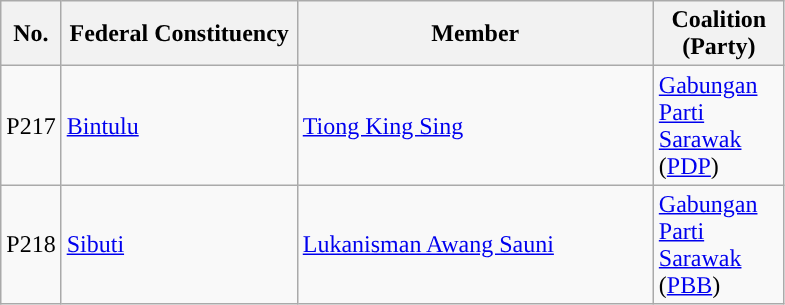<table class="wikitable">
<tr>
<th width="30">No.</th>
<th width="150">Federal Constituency</th>
<th width="230">Member</th>
<th width="80">Coalition (Party)</th>
</tr>
<tr>
<td>P217</td>
<td><a href='#'>Bintulu</a></td>
<td><a href='#'>Tiong King Sing</a></td>
<td><a href='#'>Gabungan Parti Sarawak</a> (<a href='#'>PDP</a>)</td>
</tr>
<tr>
<td>P218</td>
<td><a href='#'>Sibuti</a></td>
<td><a href='#'>Lukanisman Awang Sauni</a></td>
<td><a href='#'>Gabungan Parti Sarawak</a> (<a href='#'>PBB</a>)</td>
</tr>
</table>
